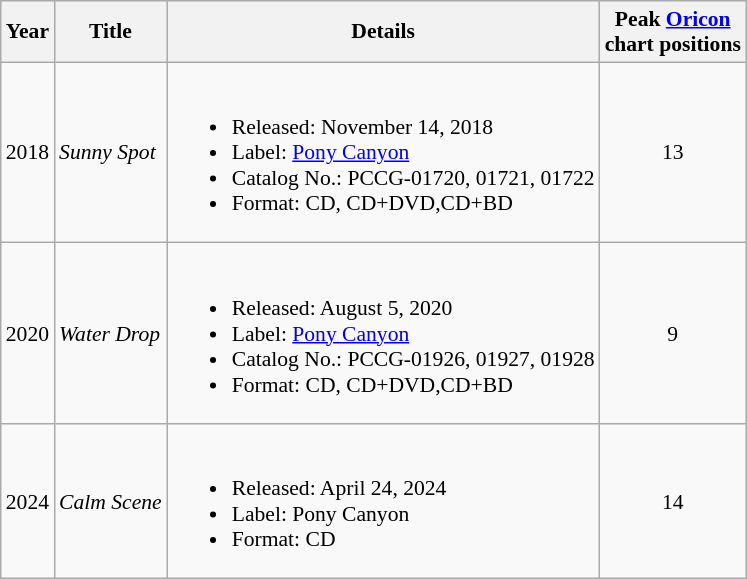<table class="wikitable" style="font-size: 90%;">
<tr>
<th rowspan="1">Year</th>
<th>Title</th>
<th rowspan="1">Details</th>
<th colspan="1">Peak <a href='#'>Oricon</a><br> chart positions</th>
</tr>
<tr>
<td>2018</td>
<td><em>Sunny Spot</em></td>
<td><br><ul><li>Released: November 14, 2018</li><li>Label: <a href='#'>Pony Canyon</a></li><li>Catalog No.: PCCG-01720, 01721, 01722</li><li>Format: CD, CD+DVD,CD+BD</li></ul></td>
<td align="center">13</td>
</tr>
<tr>
<td>2020</td>
<td><em>Water Drop</em></td>
<td><br><ul><li>Released: August 5, 2020</li><li>Label: <a href='#'>Pony Canyon</a></li><li>Catalog No.: PCCG-01926, 01927, 01928</li><li>Format: CD, CD+DVD,CD+BD</li></ul></td>
<td align="center">9</td>
</tr>
<tr>
<td>2024</td>
<td><em>Calm Scene</em></td>
<td><br><ul><li>Released: April 24, 2024</li><li>Label: Pony Canyon</li><li>Format: CD</li></ul></td>
<td align="center">14</td>
</tr>
</table>
